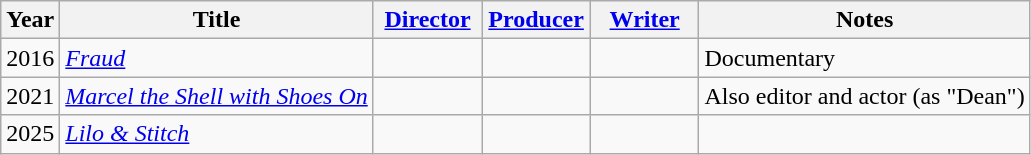<table class="wikitable">
<tr>
<th>Year</th>
<th>Title</th>
<th width=65><a href='#'>Director</a></th>
<th width=65><a href='#'>Producer</a></th>
<th width=65><a href='#'>Writer</a></th>
<th>Notes</th>
</tr>
<tr>
<td>2016</td>
<td><em><a href='#'>Fraud</a></em></td>
<td></td>
<td></td>
<td></td>
<td>Documentary</td>
</tr>
<tr>
<td>2021</td>
<td><em><a href='#'>Marcel the Shell with Shoes On</a></em></td>
<td></td>
<td></td>
<td></td>
<td>Also editor and actor (as "Dean")</td>
</tr>
<tr>
<td>2025</td>
<td><em><a href='#'>Lilo & Stitch</a></em></td>
<td></td>
<td></td>
<td></td>
<td></td>
</tr>
</table>
